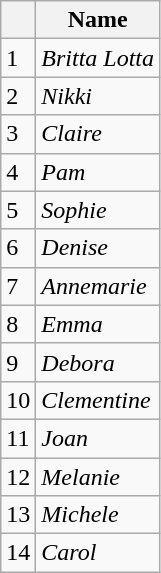<table class="wikitable floatright">
<tr>
<th></th>
<th>Name</th>
</tr>
<tr>
<td>1</td>
<td><em>Britta Lotta</em></td>
</tr>
<tr>
<td>2</td>
<td><em>Nikki</em></td>
</tr>
<tr>
<td>3</td>
<td><em>Claire</em></td>
</tr>
<tr>
<td>4</td>
<td><em>Pam</em></td>
</tr>
<tr>
<td>5</td>
<td><em>Sophie</em></td>
</tr>
<tr>
<td>6</td>
<td><em>Denise</em></td>
</tr>
<tr>
<td>7</td>
<td><em>Annemarie</em></td>
</tr>
<tr>
<td>8</td>
<td><em>Emma</em></td>
</tr>
<tr>
<td>9</td>
<td><em>Debora</em></td>
</tr>
<tr>
<td>10</td>
<td><em>Clementine</em></td>
</tr>
<tr>
<td>11</td>
<td><em>Joan</em></td>
</tr>
<tr>
<td>12</td>
<td><em>Melanie</em></td>
</tr>
<tr>
<td>13</td>
<td><em>Michele</em></td>
</tr>
<tr>
<td>14</td>
<td><em>Carol</em></td>
</tr>
</table>
